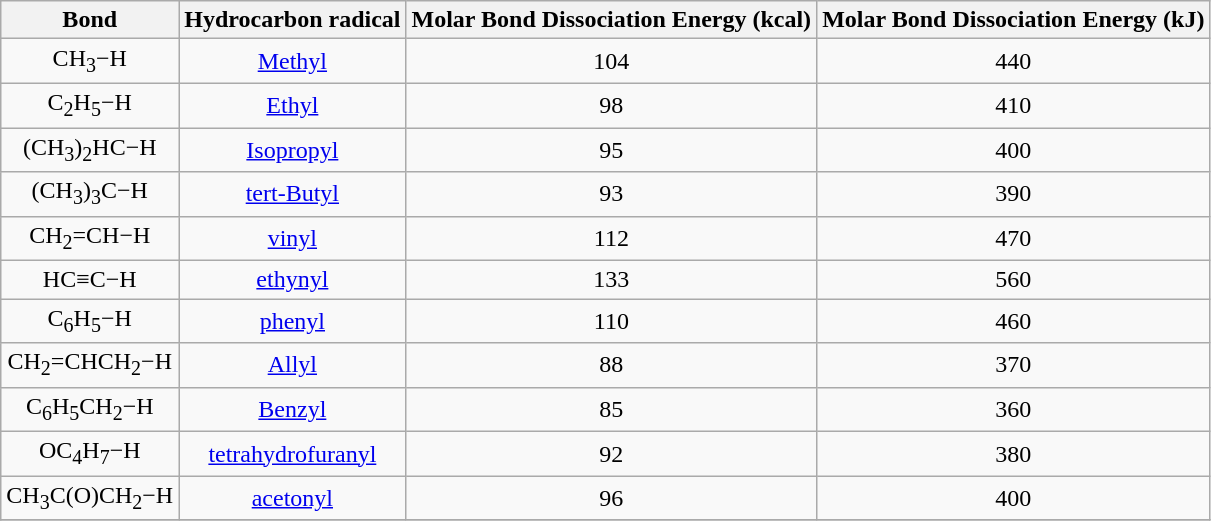<table class="wikitable" style = "text-align:center">
<tr>
<th>Bond</th>
<th>Hydrocarbon radical</th>
<th>Molar Bond Dissociation Energy (kcal)</th>
<th>Molar Bond Dissociation Energy (kJ)</th>
</tr>
<tr>
<td>CH<sub>3</sub>−H</td>
<td><a href='#'>Methyl</a></td>
<td>104</td>
<td>440</td>
</tr>
<tr>
<td>C<sub>2</sub>H<sub>5</sub>−H</td>
<td><a href='#'>Ethyl</a></td>
<td>98</td>
<td>410</td>
</tr>
<tr>
<td>(CH<sub>3</sub>)<sub>2</sub>HC−H</td>
<td><a href='#'>Isopropyl</a></td>
<td>95</td>
<td>400</td>
</tr>
<tr>
<td>(CH<sub>3</sub>)<sub>3</sub>C−H</td>
<td><a href='#'>tert-Butyl</a></td>
<td>93</td>
<td>390</td>
</tr>
<tr>
<td>CH<sub>2</sub>=CH−H</td>
<td><a href='#'>vinyl</a></td>
<td>112</td>
<td>470</td>
</tr>
<tr>
<td>HC≡C−H</td>
<td><a href='#'>ethynyl</a></td>
<td>133</td>
<td>560</td>
</tr>
<tr>
<td>C<sub>6</sub>H<sub>5</sub>−H</td>
<td><a href='#'>phenyl</a></td>
<td>110</td>
<td>460</td>
</tr>
<tr>
<td>CH<sub>2</sub>=CHCH<sub>2</sub>−H</td>
<td><a href='#'>Allyl</a></td>
<td>88</td>
<td>370</td>
</tr>
<tr>
<td>C<sub>6</sub>H<sub>5</sub>CH<sub>2</sub>−H</td>
<td><a href='#'>Benzyl</a></td>
<td>85</td>
<td>360</td>
</tr>
<tr>
<td>OC<sub>4</sub>H<sub>7</sub>−H</td>
<td><a href='#'>tetrahydrofuranyl</a></td>
<td>92</td>
<td>380</td>
</tr>
<tr>
<td>CH<sub>3</sub>C(O)CH<sub>2</sub>−H</td>
<td><a href='#'>acetonyl</a></td>
<td>96</td>
<td>400</td>
</tr>
<tr>
</tr>
</table>
